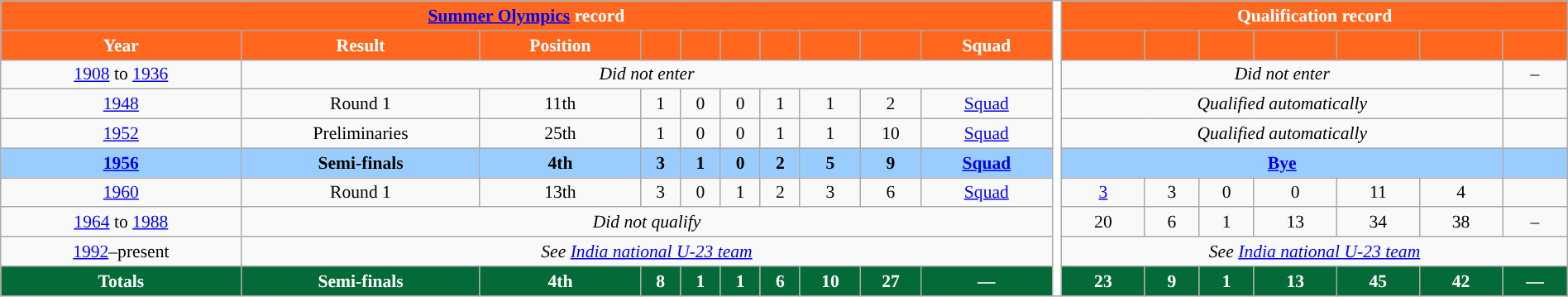<table class="wikitable" style="font-size:90%; text-align:center;" width="100%" class="wikitable">
<tr>
<th colspan=10 style="background:#FF671F; color:white; "><a href='#'>Summer Olympics</a> record</th>
<th width="1" rowspan=28 style="background:#FFFFFF; color:white"></th>
<th colspan=7 style="background:#FF671F; color:white; ">Qualification record</th>
</tr>
<tr>
<th style="background:#FF671F; color:white; ">Year</th>
<th style="background:#FF671F; color:white; ">Result</th>
<th style="background:#FF671F; color:white; ">Position</th>
<th style="background:#FF671F; color:white; "></th>
<th style="background:#FF671F; color:white; "></th>
<th style="background:#FF671F; color:white; "></th>
<th style="background:#FF671F; color:white; "></th>
<th style="background:#FF671F; color:white; "></th>
<th style="background:#FF671F; color:white; "></th>
<th style="background:#FF671F; color:white; ">Squad</th>
<th style="background:#FF671F; color:white; "></th>
<th style="background:#FF671F; color:white; "></th>
<th style="background:#FF671F; color:white; "></th>
<th style="background:#FF671F; color:white; "></th>
<th style="background:#FF671F; color:white; "></th>
<th style="background:#FF671F; color:white; "></th>
<th style="background:#FF671F; color:white; "></th>
</tr>
<tr>
<td> <a href='#'>1908</a> to  <a href='#'>1936</a></td>
<td colspan="9"><em>Did not enter</em></td>
<td colspan="6"><em>Did not enter</em></td>
<td>–</td>
</tr>
<tr>
<td> <a href='#'>1948</a></td>
<td>Round 1</td>
<td>11th</td>
<td>1</td>
<td>0</td>
<td>0</td>
<td>1</td>
<td>1</td>
<td>2</td>
<td><a href='#'>Squad</a></td>
<td colspan=6><em>Qualified automatically</em></td>
<td></td>
</tr>
<tr>
<td> <a href='#'>1952</a></td>
<td>Preliminaries</td>
<td>25th</td>
<td>1</td>
<td>0</td>
<td>0</td>
<td>1</td>
<td>1</td>
<td>10</td>
<td><a href='#'>Squad</a></td>
<td colspan=6><em>Qualified automatically</em></td>
<td></td>
</tr>
<tr style="background:#9acdff;">
<td> <strong><a href='#'>1956</a></strong></td>
<td><strong>Semi-finals</strong></td>
<td><strong>4th</strong></td>
<td><strong>3</strong></td>
<td><strong>1</strong></td>
<td><strong>0</strong></td>
<td><strong>2</strong></td>
<td><strong>5</strong></td>
<td><strong>9</strong></td>
<td><strong><a href='#'>Squad</a></strong></td>
<td colspan=6><strong><a href='#'>Bye</a></strong></td>
<td></td>
</tr>
<tr>
<td> <a href='#'>1960</a></td>
<td>Round 1</td>
<td>13th</td>
<td>3</td>
<td>0</td>
<td>1</td>
<td>2</td>
<td>3</td>
<td>6</td>
<td><a href='#'>Squad</a></td>
<td><a href='#'>3</a></td>
<td>3</td>
<td>0</td>
<td>0</td>
<td>11</td>
<td>4</td>
<td></td>
</tr>
<tr>
<td> <a href='#'>1964</a> to  <a href='#'>1988</a></td>
<td colspan="9"><em>Did not qualify</em></td>
<td>20</td>
<td>6</td>
<td>1</td>
<td>13</td>
<td>34</td>
<td>38</td>
<td>–</td>
</tr>
<tr>
<td> <a href='#'>1992</a>–present</td>
<td colspan="9"><em>See <a href='#'>India national U-23 team</a></em></td>
<td colspan="7"><em>See <a href='#'>India national U-23 team</a></em></td>
</tr>
<tr>
<th style="background:#046A38; color:white; "><strong>Totals</strong></th>
<th style="background:#046A38; color:white; ">Semi-finals</th>
<th style="background:#046A38; color:white; ">4th</th>
<th style="background:#046A38; color:white; ">8</th>
<th style="background:#046A38; color:white; ">1</th>
<th style="background:#046A38; color:white; ">1</th>
<th style="background:#046A38; color:white; ">6</th>
<th style="background:#046A38; color:white; ">10</th>
<th style="background:#046A38; color:white; ">27</th>
<th style="background:#046A38; color:white; ">—</th>
<th style="background:#046A38; color:white; ">23</th>
<th style="background:#046A38; color:white; ">9</th>
<th style="background:#046A38; color:white; ">1</th>
<th style="background:#046A38; color:white; ">13</th>
<th style="background:#046A38; color:white; ">45</th>
<th style="background:#046A38; color:white; ">42</th>
<th style="background:#046A38; color:white; ">—</th>
</tr>
</table>
